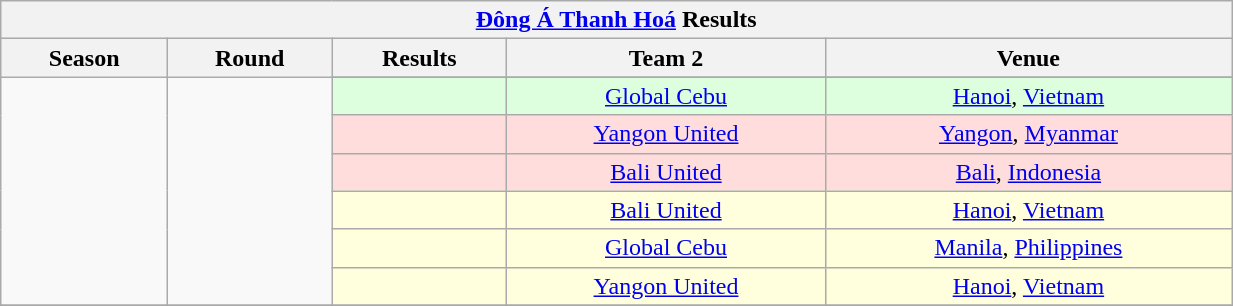<table width=65% class="wikitable sortable" style="text-align:center">
<tr>
<th colspan=6><a href='#'>Đông Á Thanh Hoá</a> Results</th>
</tr>
<tr>
<th>Season</th>
<th>Round</th>
<th>Results</th>
<th>Team 2</th>
<th>Venue</th>
</tr>
<tr>
<td rowspan=7></td>
<td rowspan=7></td>
</tr>
<tr style="background:#ddffdd">
<td></td>
<td> <a href='#'>Global Cebu</a></td>
<td> <a href='#'>Hanoi</a>, <a href='#'>Vietnam</a></td>
</tr>
<tr style="background:#ffdddd">
<td></td>
<td> <a href='#'>Yangon United</a></td>
<td> <a href='#'>Yangon</a>, <a href='#'>Myanmar</a></td>
</tr>
<tr style="background:#ffdddd">
<td></td>
<td> <a href='#'>Bali United</a></td>
<td> <a href='#'>Bali</a>, <a href='#'>Indonesia</a></td>
</tr>
<tr style="background:#ffffdd">
<td></td>
<td> <a href='#'>Bali United</a></td>
<td> <a href='#'>Hanoi</a>, <a href='#'>Vietnam</a></td>
</tr>
<tr style="background:#ffffdd">
<td></td>
<td> <a href='#'>Global Cebu</a></td>
<td> <a href='#'>Manila</a>, <a href='#'>Philippines</a></td>
</tr>
<tr style="background:#ffffdd">
<td></td>
<td> <a href='#'>Yangon United</a></td>
<td> <a href='#'>Hanoi</a>, <a href='#'>Vietnam</a></td>
</tr>
<tr>
</tr>
</table>
